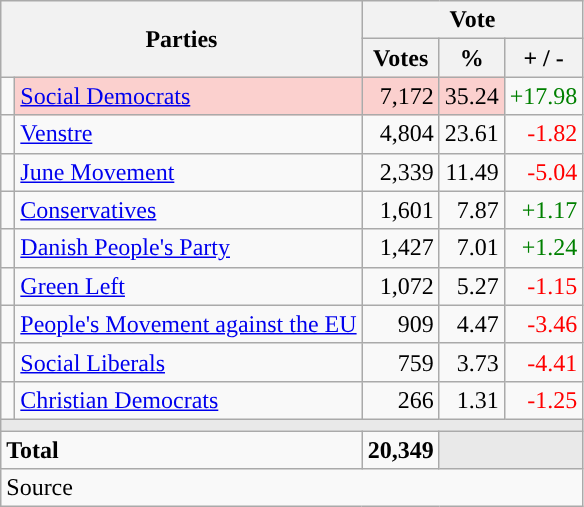<table class="wikitable" style="text-align:right;">
<tr>
<th style="text-align:centre;" rowspan="2" colspan="2" width="225">Parties</th>
<th colspan="3">Vote</th>
</tr>
<tr>
<th width="15">Votes</th>
<th width="15">%</th>
<th width="15">+ / -</th>
</tr>
<tr>
<td width="2" style="color:inherit;background:"></td>
<td bgcolor=#fbd0ce   align="left"><a href='#'>Social Democrats</a></td>
<td bgcolor=#fbd0ce>7,172</td>
<td bgcolor=#fbd0ce>35.24</td>
<td style=color:green;>+17.98</td>
</tr>
<tr>
<td width="2" style="color:inherit;background:"></td>
<td align="left"><a href='#'>Venstre</a></td>
<td>4,804</td>
<td>23.61</td>
<td style=color:red;>-1.82</td>
</tr>
<tr>
<td width="2" style="color:inherit;background:"></td>
<td align="left"><a href='#'>June Movement</a></td>
<td>2,339</td>
<td>11.49</td>
<td style=color:red;>-5.04</td>
</tr>
<tr>
<td width="2" style="color:inherit;background:"></td>
<td align="left"><a href='#'>Conservatives</a></td>
<td>1,601</td>
<td>7.87</td>
<td style=color:green;>+1.17</td>
</tr>
<tr>
<td width="2" style="color:inherit;background:"></td>
<td align="left"><a href='#'>Danish People's Party</a></td>
<td>1,427</td>
<td>7.01</td>
<td style=color:green;>+1.24</td>
</tr>
<tr>
<td width="2" style="color:inherit;background:"></td>
<td align="left"><a href='#'>Green Left</a></td>
<td>1,072</td>
<td>5.27</td>
<td style=color:red;>-1.15</td>
</tr>
<tr>
<td width="2" style="color:inherit;background:"></td>
<td align="left"><a href='#'>People's Movement against the EU</a></td>
<td>909</td>
<td>4.47</td>
<td style=color:red;>-3.46</td>
</tr>
<tr>
<td width="2" style="color:inherit;background:"></td>
<td align="left"><a href='#'>Social Liberals</a></td>
<td>759</td>
<td>3.73</td>
<td style=color:red;>-4.41</td>
</tr>
<tr>
<td width="2" style="color:inherit;background:"></td>
<td align="left"><a href='#'>Christian Democrats</a></td>
<td>266</td>
<td>1.31</td>
<td style=color:red;>-1.25</td>
</tr>
<tr>
<td colspan="7" bgcolor="#E9E9E9"></td>
</tr>
<tr>
<td align="left" colspan="2"><strong>Total</strong></td>
<td><strong>20,349</strong></td>
<td bgcolor="#E9E9E9" colspan="2"></td>
</tr>
<tr>
<td align="left" colspan="6">Source</td>
</tr>
</table>
